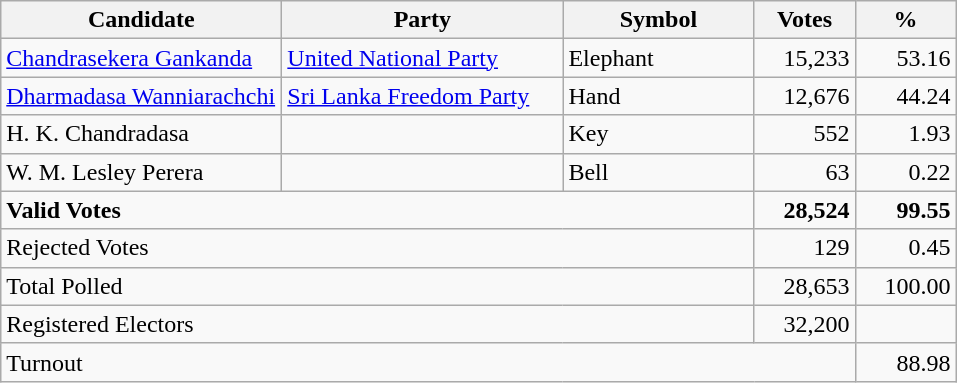<table class="wikitable" border="1" style="text-align:right;">
<tr>
<th align=left width="180">Candidate</th>
<th align=left width="180">Party</th>
<th align=left width="120">Symbol</th>
<th align=left width="60">Votes</th>
<th align=left width="60">%</th>
</tr>
<tr>
<td align=left><a href='#'>Chandrasekera Gankanda</a></td>
<td align=left><a href='#'>United National Party</a></td>
<td align=left>Elephant</td>
<td>15,233</td>
<td>53.16</td>
</tr>
<tr>
<td align=left><a href='#'>Dharmadasa Wanniarachchi</a></td>
<td align=left><a href='#'>Sri Lanka Freedom Party</a></td>
<td align=left>Hand</td>
<td>12,676</td>
<td>44.24</td>
</tr>
<tr>
<td align=left>H. K. Chandradasa</td>
<td align=left></td>
<td align=left>Key</td>
<td>552</td>
<td>1.93</td>
</tr>
<tr>
<td align=left>W. M. Lesley Perera</td>
<td align=left></td>
<td align=left>Bell</td>
<td>63</td>
<td>0.22</td>
</tr>
<tr>
<td align=left colspan=3><strong>Valid Votes</strong></td>
<td><strong>28,524</strong></td>
<td><strong>99.55</strong></td>
</tr>
<tr>
<td align=left colspan=3>Rejected Votes</td>
<td>129</td>
<td>0.45</td>
</tr>
<tr>
<td align=left colspan=3>Total Polled</td>
<td>28,653</td>
<td>100.00</td>
</tr>
<tr>
<td align=left colspan=3>Registered Electors</td>
<td>32,200</td>
<td></td>
</tr>
<tr>
<td align=left colspan=4>Turnout</td>
<td>88.98</td>
</tr>
</table>
